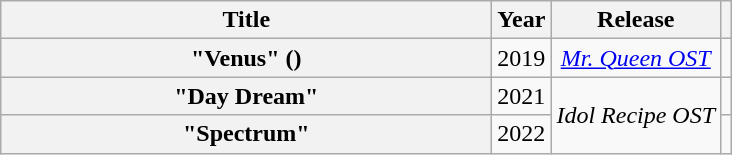<table class="wikitable plainrowheaders" style="text-align:center;" border="1">
<tr>
<th scope="col" style="width:20em;">Title</th>
<th scope="col">Year</th>
<th scope="col">Release</th>
<th scope="col"></th>
</tr>
<tr>
<th scope="row">"Venus" ()<br></th>
<td>2019</td>
<td><em><a href='#'>Mr. Queen OST</a></em></td>
<td></td>
</tr>
<tr>
<th scope="row">"Day Dream"<br></th>
<td>2021</td>
<td rowspan="2"><em>Idol Recipe OST</em></td>
<td></td>
</tr>
<tr>
<th scope="row">"Spectrum"<br></th>
<td>2022</td>
<td></td>
</tr>
</table>
